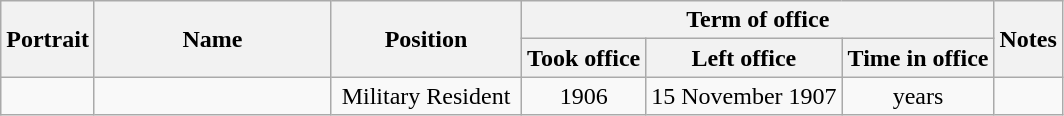<table class="wikitable" style="text-align:center">
<tr>
<th rowspan=2>Portrait</th>
<th width=150 rowspan=2>Name<br></th>
<th width=120 rowspan=2>Position</th>
<th colspan=3>Term of office</th>
<th rowspan=2>Notes</th>
</tr>
<tr>
<th>Took office</th>
<th>Left office</th>
<th>Time in office</th>
</tr>
<tr>
<td></td>
<td><br></td>
<td>Military Resident</td>
<td>1906</td>
<td>15 November 1907</td>
<td> years</td>
<td></td>
</tr>
</table>
